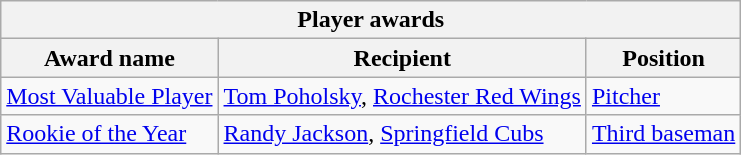<table class="wikitable">
<tr>
<th colspan="3">Player awards</th>
</tr>
<tr>
<th>Award name</th>
<th>Recipient</th>
<th>Position</th>
</tr>
<tr>
<td><a href='#'>Most Valuable Player</a></td>
<td><a href='#'>Tom Poholsky</a>, <a href='#'>Rochester Red Wings</a></td>
<td><a href='#'>Pitcher</a></td>
</tr>
<tr>
<td><a href='#'>Rookie of the Year</a></td>
<td><a href='#'>Randy Jackson</a>, <a href='#'>Springfield Cubs</a></td>
<td><a href='#'>Third baseman</a></td>
</tr>
</table>
